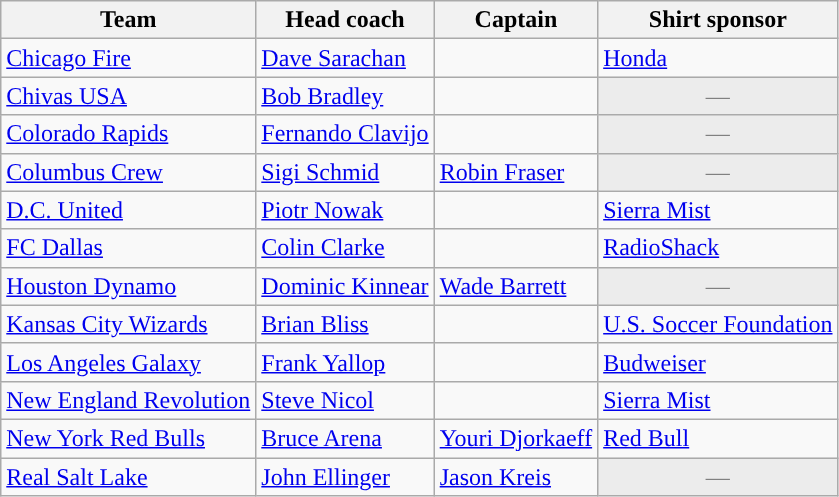<table class="wikitable sortable" style="text-align: left;">
<tr>
<th>Team</th>
<th>Head coach</th>
<th>Captain</th>
<th>Shirt sponsor</th>
</tr>
<tr>
<td><a href='#'>Chicago Fire</a></td>
<td> <a href='#'>Dave Sarachan</a></td>
<td></td>
<td><a href='#'>Honda</a></td>
</tr>
<tr>
<td><a href='#'>Chivas USA</a></td>
<td> <a href='#'>Bob Bradley</a></td>
<td></td>
<td align="center" colspan="1" style="background:#ececec; color:gray">—</td>
</tr>
<tr>
<td><a href='#'>Colorado Rapids</a></td>
<td> <a href='#'>Fernando Clavijo</a></td>
<td></td>
<td align="center" colspan="1" style="background:#ececec; color:gray">—</td>
</tr>
<tr>
<td><a href='#'>Columbus Crew</a></td>
<td> <a href='#'>Sigi Schmid</a></td>
<td> <a href='#'>Robin Fraser</a></td>
<td align="center" colspan="1" style="background:#ececec; color:gray">—</td>
</tr>
<tr>
<td><a href='#'>D.C. United</a></td>
<td> <a href='#'>Piotr Nowak</a></td>
<td></td>
<td><a href='#'>Sierra Mist</a></td>
</tr>
<tr>
<td><a href='#'>FC Dallas</a></td>
<td> <a href='#'>Colin Clarke</a></td>
<td></td>
<td><a href='#'>RadioShack</a></td>
</tr>
<tr>
<td><a href='#'>Houston Dynamo</a></td>
<td> <a href='#'>Dominic Kinnear</a></td>
<td> <a href='#'>Wade Barrett</a></td>
<td align="center" colspan="1" style="background:#ececec; color:gray">—</td>
</tr>
<tr>
<td><a href='#'>Kansas City Wizards</a></td>
<td> <a href='#'>Brian Bliss</a></td>
<td></td>
<td><a href='#'>U.S. Soccer Foundation</a></td>
</tr>
<tr>
<td><a href='#'>Los Angeles Galaxy</a></td>
<td> <a href='#'>Frank Yallop</a></td>
<td></td>
<td><a href='#'>Budweiser</a></td>
</tr>
<tr>
<td><a href='#'>New England Revolution</a></td>
<td> <a href='#'>Steve Nicol</a></td>
<td></td>
<td><a href='#'>Sierra Mist</a></td>
</tr>
<tr>
<td><a href='#'>New York Red Bulls</a></td>
<td> <a href='#'>Bruce Arena</a></td>
<td> <a href='#'>Youri Djorkaeff</a></td>
<td><a href='#'>Red Bull</a></td>
</tr>
<tr>
<td><a href='#'>Real Salt Lake</a></td>
<td> <a href='#'>John Ellinger</a></td>
<td> <a href='#'>Jason Kreis</a></td>
<td align="center" colspan="1" style="background:#ececec; color:gray">—</td>
</tr>
</table>
